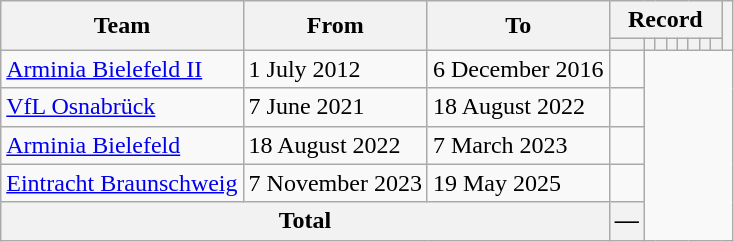<table class="wikitable" style="text-align: center">
<tr>
<th rowspan="2">Team</th>
<th rowspan="2">From</th>
<th rowspan="2">To</th>
<th colspan="8">Record</th>
<th rowspan=2></th>
</tr>
<tr>
<th></th>
<th></th>
<th></th>
<th></th>
<th></th>
<th></th>
<th></th>
<th></th>
</tr>
<tr>
<td align=left><a href='#'>Arminia Bielefeld II</a></td>
<td align=left>1 July 2012</td>
<td align=left>6 December 2016<br></td>
<td></td>
</tr>
<tr>
<td align=left><a href='#'>VfL Osnabrück</a></td>
<td align=left>7 June 2021</td>
<td align=left>18 August 2022<br></td>
<td></td>
</tr>
<tr>
<td align=left><a href='#'>Arminia Bielefeld</a></td>
<td align=left>18 August 2022</td>
<td align=left>7 March 2023<br></td>
<td></td>
</tr>
<tr>
<td align=left><a href='#'>Eintracht Braunschweig</a></td>
<td align=left>7 November 2023</td>
<td align=left>19 May 2025<br></td>
<td></td>
</tr>
<tr>
<th colspan="3">Total<br></th>
<th>—</th>
</tr>
</table>
